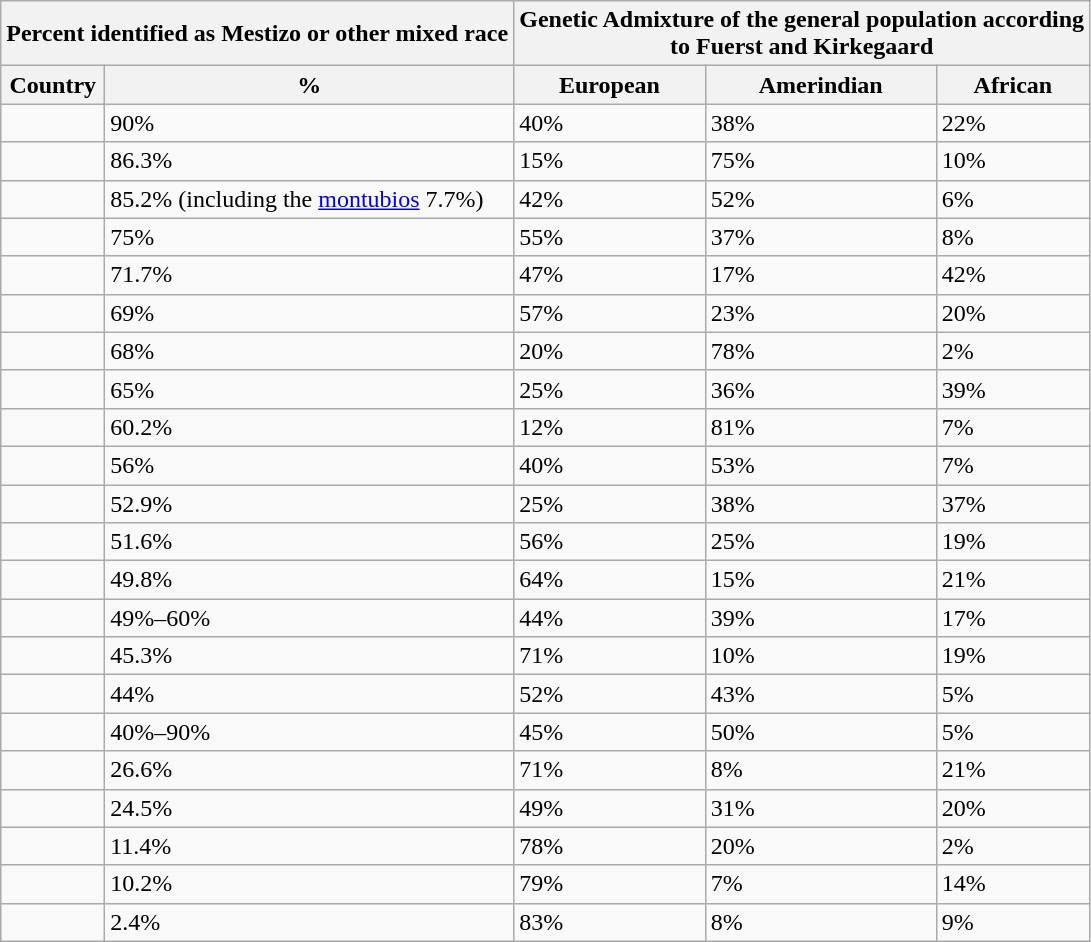<table class="sortable wikitable">
<tr>
<th colspan=2>Percent identified as Mestizo or other mixed race</th>
<th colspan="3">Genetic Admixture of the general population according<br>to Fuerst and Kirkegaard</th>
</tr>
<tr>
<th>Country</th>
<th>%</th>
<th>European</th>
<th>Amerindian</th>
<th>African</th>
</tr>
<tr>
<td></td>
<td>90%</td>
<td>40%</td>
<td>38%</td>
<td>22%</td>
</tr>
<tr>
<td></td>
<td>86.3%</td>
<td>15%</td>
<td>75%</td>
<td>10%</td>
</tr>
<tr>
<td></td>
<td>85.2% (including the <a href='#'>montubios</a> 7.7%)</td>
<td>42%</td>
<td>52%</td>
<td>6%</td>
</tr>
<tr>
<td></td>
<td>75%</td>
<td>55%</td>
<td>37%</td>
<td>8%</td>
</tr>
<tr>
<td></td>
<td>71.7%</td>
<td>47%</td>
<td>17%</td>
<td>42%</td>
</tr>
<tr>
<td></td>
<td>69%</td>
<td>57%</td>
<td>23%</td>
<td>20%</td>
</tr>
<tr>
<td></td>
<td>68%</td>
<td>20%</td>
<td>78%</td>
<td>2%</td>
</tr>
<tr>
<td></td>
<td>65%</td>
<td>25%</td>
<td>36%</td>
<td>39%</td>
</tr>
<tr>
<td></td>
<td>60.2%</td>
<td>12%</td>
<td>81%</td>
<td>7%</td>
</tr>
<tr>
<td></td>
<td>56%</td>
<td>40%</td>
<td>53%</td>
<td>7%</td>
</tr>
<tr>
<td></td>
<td>52.9%</td>
<td>25%</td>
<td>38%</td>
<td>37%</td>
</tr>
<tr>
<td></td>
<td>51.6%</td>
<td>56%</td>
<td>25%</td>
<td>19%</td>
</tr>
<tr>
<td></td>
<td>49.8%</td>
<td>64%</td>
<td>15%</td>
<td>21%</td>
</tr>
<tr>
<td></td>
<td>49%–60%</td>
<td>44%</td>
<td>39%</td>
<td>17%</td>
</tr>
<tr>
<td></td>
<td>45.3%</td>
<td>71%</td>
<td>10%</td>
<td>19%</td>
</tr>
<tr>
<td></td>
<td>44%</td>
<td>52%</td>
<td>43%</td>
<td>5%</td>
</tr>
<tr>
<td></td>
<td>40%–90%</td>
<td>45%</td>
<td>50%</td>
<td>5%</td>
</tr>
<tr>
<td></td>
<td>26.6%</td>
<td>71%</td>
<td>8%</td>
<td>21%</td>
</tr>
<tr>
<td></td>
<td>24.5%</td>
<td>49%</td>
<td>31%</td>
<td>20%</td>
</tr>
<tr>
<td></td>
<td>11.4%</td>
<td>78%</td>
<td>20%</td>
<td>2%</td>
</tr>
<tr>
<td></td>
<td>10.2%</td>
<td>79%</td>
<td>7%</td>
<td>14%</td>
</tr>
<tr>
<td></td>
<td>2.4%</td>
<td>83%</td>
<td>8%</td>
<td>9%</td>
</tr>
</table>
